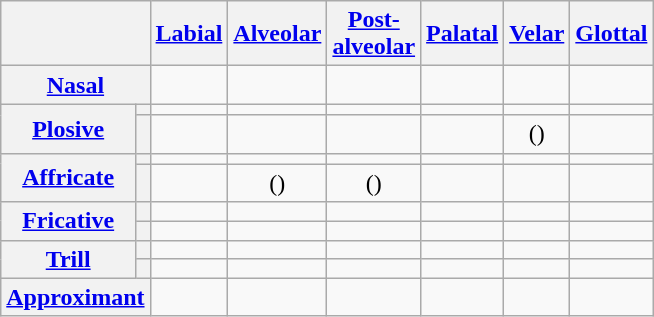<table class="wikitable" style="text-align:center">
<tr>
<th colspan=2></th>
<th><a href='#'>Labial</a></th>
<th><a href='#'>Alveolar</a></th>
<th><a href='#'>Post-<br>alveolar</a></th>
<th><a href='#'>Palatal</a></th>
<th><a href='#'>Velar</a></th>
<th><a href='#'>Glottal</a></th>
</tr>
<tr>
<th colspan=2><a href='#'>Nasal</a></th>
<td> </td>
<td> </td>
<td></td>
<td> </td>
<td></td>
<td></td>
</tr>
<tr>
<th rowspan=2><a href='#'>Plosive</a></th>
<th></th>
<td> </td>
<td> </td>
<td></td>
<td> </td>
<td> </td>
<td></td>
</tr>
<tr>
<th></th>
<td> </td>
<td> </td>
<td></td>
<td> </td>
<td>() </td>
<td></td>
</tr>
<tr>
<th rowspan=2><a href='#'>Affricate</a></th>
<th></th>
<td></td>
<td> </td>
<td> </td>
<td></td>
<td></td>
<td></td>
</tr>
<tr>
<th></th>
<td></td>
<td>()</td>
<td>()</td>
<td></td>
<td></td>
<td></td>
</tr>
<tr>
<th rowspan=2><a href='#'>Fricative</a></th>
<th></th>
<td> </td>
<td> </td>
<td> </td>
<td></td>
<td> </td>
<td></td>
</tr>
<tr>
<th></th>
<td> </td>
<td> </td>
<td> </td>
<td></td>
<td></td>
<td> </td>
</tr>
<tr>
<th rowspan=2><a href='#'>Trill</a></th>
<th></th>
<td></td>
<td> </td>
<td></td>
<td></td>
<td></td>
<td></td>
</tr>
<tr>
<th></th>
<td></td>
<td> </td>
<td></td>
<td></td>
<td></td>
<td></td>
</tr>
<tr>
<th colspan=2><a href='#'>Approximant</a></th>
<td></td>
<td> </td>
<td></td>
<td> </td>
<td></td>
<td></td>
</tr>
</table>
